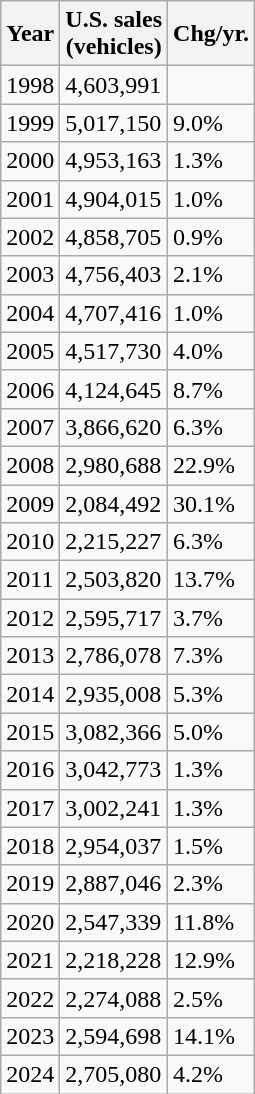<table class="wikitable">
<tr>
<th>Year</th>
<th>U.S. sales<br>(vehicles)</th>
<th>Chg/yr.</th>
</tr>
<tr>
<td>1998</td>
<td>4,603,991</td>
<td></td>
</tr>
<tr>
<td>1999</td>
<td>5,017,150</td>
<td>9.0%</td>
</tr>
<tr>
<td>2000</td>
<td>4,953,163</td>
<td>1.3%</td>
</tr>
<tr>
<td>2001</td>
<td>4,904,015</td>
<td>1.0%</td>
</tr>
<tr>
<td>2002</td>
<td>4,858,705</td>
<td>0.9%</td>
</tr>
<tr>
<td>2003</td>
<td>4,756,403</td>
<td>2.1%</td>
</tr>
<tr>
<td>2004</td>
<td>4,707,416</td>
<td>1.0%</td>
</tr>
<tr>
<td>2005</td>
<td>4,517,730</td>
<td>4.0%</td>
</tr>
<tr>
<td>2006</td>
<td>4,124,645</td>
<td>8.7%</td>
</tr>
<tr>
<td>2007</td>
<td>3,866,620</td>
<td>6.3%</td>
</tr>
<tr>
<td>2008</td>
<td>2,980,688</td>
<td>22.9%</td>
</tr>
<tr>
<td>2009</td>
<td>2,084,492</td>
<td>30.1%</td>
</tr>
<tr>
<td>2010</td>
<td>2,215,227</td>
<td>6.3%</td>
</tr>
<tr>
<td>2011</td>
<td>2,503,820</td>
<td>13.7%</td>
</tr>
<tr>
<td>2012</td>
<td>2,595,717</td>
<td>3.7%</td>
</tr>
<tr>
<td>2013</td>
<td>2,786,078</td>
<td>7.3%</td>
</tr>
<tr>
<td>2014</td>
<td>2,935,008</td>
<td>5.3%</td>
</tr>
<tr>
<td>2015</td>
<td>3,082,366</td>
<td>5.0%</td>
</tr>
<tr>
<td>2016</td>
<td>3,042,773</td>
<td>1.3%</td>
</tr>
<tr>
<td>2017</td>
<td>3,002,241</td>
<td>1.3%</td>
</tr>
<tr>
<td>2018</td>
<td>2,954,037</td>
<td>1.5%</td>
</tr>
<tr>
<td>2019</td>
<td>2,887,046</td>
<td>2.3%</td>
</tr>
<tr>
<td>2020</td>
<td>2,547,339</td>
<td>11.8%</td>
</tr>
<tr>
<td>2021</td>
<td>2,218,228</td>
<td>12.9%</td>
</tr>
<tr>
<td>2022</td>
<td>2,274,088</td>
<td>2.5%</td>
</tr>
<tr>
<td>2023</td>
<td>2,594,698</td>
<td>14.1%</td>
</tr>
<tr>
<td>2024</td>
<td>2,705,080</td>
<td>4.2%</td>
</tr>
</table>
